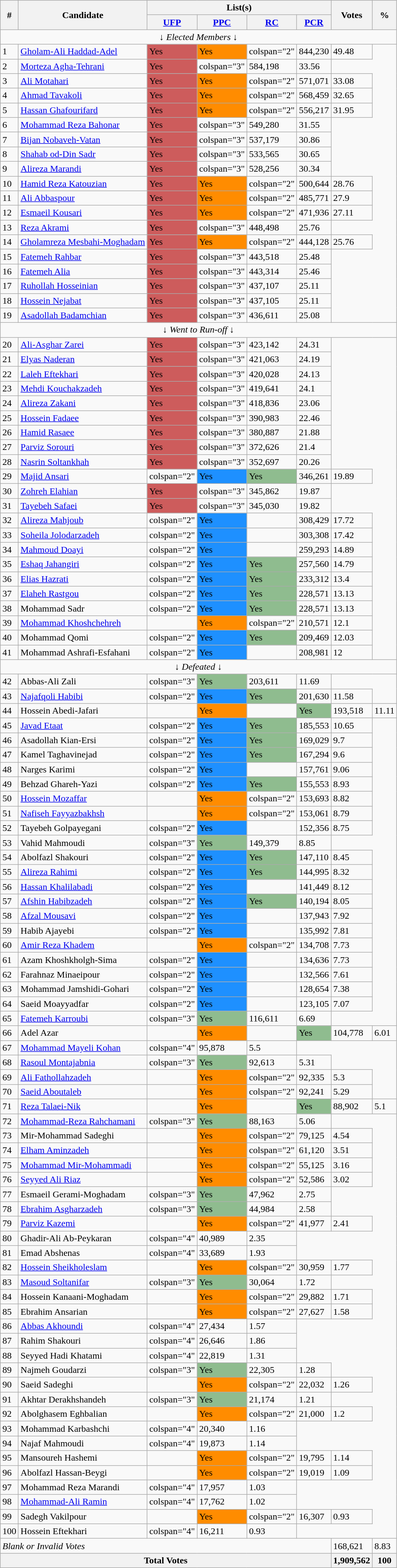<table class="wikitable">
<tr>
<th rowspan="2">#</th>
<th rowspan="2">Candidate</th>
<th colspan="4">List(s)</th>
<th rowspan="2">Votes</th>
<th rowspan="2">%</th>
</tr>
<tr>
<th><a href='#'>UFP</a></th>
<th><a href='#'>PPC</a></th>
<th><a href='#'>RC</a></th>
<th><a href='#'>PCR</a></th>
</tr>
<tr>
<td align=center colspan="8">↓ <em>Elected Members</em> ↓</td>
</tr>
<tr>
<td>1</td>
<td><a href='#'>Gholam-Ali Haddad-Adel</a></td>
<td style="background:#CD5C5C;"><span>Yes</span></td>
<td style="background:#FF8C00;"><span>Yes</span></td>
<td>colspan="2" </td>
<td>844,230</td>
<td>49.48</td>
</tr>
<tr>
<td>2</td>
<td><a href='#'>Morteza Agha-Tehrani</a></td>
<td style="background:#CD5C5C;"><span>Yes</span></td>
<td>colspan="3" </td>
<td>584,198</td>
<td>33.56</td>
</tr>
<tr>
<td>3</td>
<td><a href='#'>Ali Motahari</a></td>
<td style="background:#CD5C5C;"><span>Yes</span></td>
<td style="background:#FF8C00;"><span>Yes</span></td>
<td>colspan="2" </td>
<td>571,071</td>
<td>33.08</td>
</tr>
<tr>
<td>4</td>
<td><a href='#'>Ahmad Tavakoli</a></td>
<td style="background:#CD5C5C;"><span>Yes</span></td>
<td style="background:#FF8C00;"><span>Yes</span></td>
<td>colspan="2" </td>
<td>568,459</td>
<td>32.65</td>
</tr>
<tr>
<td>5</td>
<td><a href='#'>Hassan Ghafourifard</a></td>
<td style="background:#CD5C5C;"><span>Yes</span></td>
<td style="background:#FF8C00;"><span>Yes</span></td>
<td>colspan="2" </td>
<td>556,217</td>
<td>31.95</td>
</tr>
<tr>
<td>6</td>
<td><a href='#'>Mohammad Reza Bahonar</a></td>
<td style="background:#CD5C5C;"><span>Yes</span></td>
<td>colspan="3" </td>
<td>549,280</td>
<td>31.55</td>
</tr>
<tr>
<td>7</td>
<td><a href='#'>Bijan Nobaveh-Vatan</a></td>
<td style="background:#CD5C5C;"><span>Yes</span></td>
<td>colspan="3" </td>
<td>537,179</td>
<td>30.86</td>
</tr>
<tr>
<td>8</td>
<td><a href='#'>Shahab od-Din Sadr</a></td>
<td style="background:#CD5C5C;"><span>Yes</span></td>
<td>colspan="3" </td>
<td>533,565</td>
<td>30.65</td>
</tr>
<tr>
<td>9</td>
<td><a href='#'>Alireza Marandi</a></td>
<td style="background:#CD5C5C;"><span>Yes</span></td>
<td>colspan="3" </td>
<td>528,256</td>
<td>30.34</td>
</tr>
<tr>
<td>10</td>
<td><a href='#'>Hamid Reza Katouzian</a></td>
<td style="background:#CD5C5C;"><span>Yes</span></td>
<td style="background:#FF8C00;"><span>Yes</span></td>
<td>colspan="2" </td>
<td>500,644</td>
<td>28.76</td>
</tr>
<tr>
<td>11</td>
<td><a href='#'>Ali Abbaspour</a></td>
<td style="background:#CD5C5C;"><span>Yes</span></td>
<td style="background:#FF8C00;"><span>Yes</span></td>
<td>colspan="2" </td>
<td>485,771</td>
<td>27.9</td>
</tr>
<tr>
<td>12</td>
<td><a href='#'>Esmaeil Kousari</a></td>
<td style="background:#CD5C5C;"><span>Yes</span></td>
<td style="background:#FF8C00;"><span>Yes</span></td>
<td>colspan="2" </td>
<td>471,936</td>
<td>27.11</td>
</tr>
<tr>
<td>13</td>
<td><a href='#'>Reza Akrami</a></td>
<td style="background:#CD5C5C;"><span>Yes</span></td>
<td>colspan="3" </td>
<td>448,498</td>
<td>25.76</td>
</tr>
<tr>
<td>14</td>
<td><a href='#'>Gholamreza Mesbahi-Moghadam</a></td>
<td style="background:#CD5C5C;"><span>Yes</span></td>
<td style="background:#FF8C00;"><span>Yes</span></td>
<td>colspan="2" </td>
<td>444,128</td>
<td>25.76</td>
</tr>
<tr>
<td>15</td>
<td><a href='#'>Fatemeh Rahbar</a></td>
<td style="background:#CD5C5C;"><span>Yes</span></td>
<td>colspan="3" </td>
<td>443,518</td>
<td>25.48</td>
</tr>
<tr>
<td>16</td>
<td><a href='#'>Fatemeh Alia</a></td>
<td style="background:#CD5C5C;"><span>Yes</span></td>
<td>colspan="3" </td>
<td>443,314</td>
<td>25.46</td>
</tr>
<tr>
<td>17</td>
<td><a href='#'>Ruhollah Hosseinian</a></td>
<td style="background:#CD5C5C;"><span>Yes</span></td>
<td>colspan="3" </td>
<td>437,107</td>
<td>25.11</td>
</tr>
<tr>
<td>18</td>
<td><a href='#'>Hossein Nejabat</a></td>
<td style="background:#CD5C5C;"><span>Yes</span></td>
<td>colspan="3" </td>
<td>437,105</td>
<td>25.11</td>
</tr>
<tr>
<td>19</td>
<td><a href='#'>Asadollah Badamchian</a></td>
<td style="background:#CD5C5C;"><span>Yes</span></td>
<td>colspan="3" </td>
<td>436,611</td>
<td>25.08</td>
</tr>
<tr>
<td align=center colspan="8">↓ <em>Went to Run-off</em> ↓</td>
</tr>
<tr>
<td>20</td>
<td><a href='#'>Ali-Asghar Zarei</a></td>
<td style="background:#CD5C5C;"><span>Yes</span></td>
<td>colspan="3" </td>
<td>423,142</td>
<td>24.31</td>
</tr>
<tr>
<td>21</td>
<td><a href='#'>Elyas Naderan</a></td>
<td style="background:#CD5C5C;"><span>Yes</span></td>
<td>colspan="3" </td>
<td>421,063</td>
<td>24.19</td>
</tr>
<tr>
<td>22</td>
<td><a href='#'>Laleh Eftekhari</a></td>
<td style="background:#CD5C5C;"><span>Yes</span></td>
<td>colspan="3" </td>
<td>420,028</td>
<td>24.13</td>
</tr>
<tr>
<td>23</td>
<td><a href='#'>Mehdi Kouchakzadeh</a></td>
<td style="background:#CD5C5C;"><span>Yes</span></td>
<td>colspan="3" </td>
<td>419,641</td>
<td>24.1</td>
</tr>
<tr>
<td>24</td>
<td><a href='#'>Alireza Zakani</a></td>
<td style="background:#CD5C5C;"><span>Yes</span></td>
<td>colspan="3" </td>
<td>418,836</td>
<td>23.06</td>
</tr>
<tr>
<td>25</td>
<td><a href='#'>Hossein Fadaee</a></td>
<td style="background:#CD5C5C;"><span>Yes</span></td>
<td>colspan="3" </td>
<td>390,983</td>
<td>22.46</td>
</tr>
<tr>
<td>26</td>
<td><a href='#'>Hamid Rasaee</a></td>
<td style="background:#CD5C5C;"><span>Yes</span></td>
<td>colspan="3" </td>
<td>380,887</td>
<td>21.88</td>
</tr>
<tr>
<td>27</td>
<td><a href='#'>Parviz Sorouri</a></td>
<td style="background:#CD5C5C;"><span>Yes</span></td>
<td>colspan="3" </td>
<td>372,626</td>
<td>21.4</td>
</tr>
<tr>
<td>28</td>
<td><a href='#'>Nasrin Soltankhah</a></td>
<td style="background:#CD5C5C;"><span>Yes</span></td>
<td>colspan="3" </td>
<td>352,697</td>
<td>20.26</td>
</tr>
<tr>
<td>29</td>
<td><a href='#'>Majid Ansari</a></td>
<td>colspan="2" </td>
<td style="background:#1E90FF;"><span>Yes</span></td>
<td style="background:#8FBC8F;"><span>Yes</span></td>
<td>346,261</td>
<td>19.89</td>
</tr>
<tr>
<td>30</td>
<td><a href='#'>Zohreh Elahian</a></td>
<td style="background:#CD5C5C;"><span>Yes</span></td>
<td>colspan="3" </td>
<td>345,862</td>
<td>19.87</td>
</tr>
<tr>
<td>31</td>
<td><a href='#'>Tayebeh Safaei</a></td>
<td style="background:#CD5C5C;"><span>Yes</span></td>
<td>colspan="3" </td>
<td>345,030</td>
<td>19.82</td>
</tr>
<tr>
<td>32</td>
<td><a href='#'>Alireza Mahjoub</a></td>
<td>colspan="2" </td>
<td style="background:#1E90FF;"><span>Yes</span></td>
<td></td>
<td>308,429</td>
<td>17.72</td>
</tr>
<tr>
<td>33</td>
<td><a href='#'>Soheila Jolodarzadeh</a></td>
<td>colspan="2" </td>
<td style="background:#1E90FF;"><span>Yes</span></td>
<td></td>
<td>303,308</td>
<td>17.42</td>
</tr>
<tr>
<td>34</td>
<td><a href='#'>Mahmoud Doayi</a></td>
<td>colspan="2" </td>
<td style="background:#1E90FF;"><span>Yes</span></td>
<td></td>
<td>259,293</td>
<td>14.89</td>
</tr>
<tr>
<td>35</td>
<td><a href='#'>Eshaq Jahangiri</a></td>
<td>colspan="2" </td>
<td style="background:#1E90FF;"><span>Yes</span></td>
<td style="background:#8FBC8F;"><span>Yes</span></td>
<td>257,560</td>
<td>14.79</td>
</tr>
<tr>
<td>36</td>
<td><a href='#'>Elias Hazrati</a></td>
<td>colspan="2" </td>
<td style="background:#1E90FF;"><span>Yes</span></td>
<td style="background:#8FBC8F;"><span>Yes</span></td>
<td>233,312</td>
<td>13.4</td>
</tr>
<tr>
<td>37</td>
<td><a href='#'>Elaheh Rastgou</a></td>
<td>colspan="2" </td>
<td style="background:#1E90FF;"><span>Yes</span></td>
<td style="background:#8FBC8F;"><span>Yes</span></td>
<td>228,571</td>
<td>13.13</td>
</tr>
<tr>
<td>38</td>
<td>Mohammad Sadr</td>
<td>colspan="2" </td>
<td style="background:#1E90FF;"><span>Yes</span></td>
<td style="background:#8FBC8F;"><span>Yes</span></td>
<td>228,571</td>
<td>13.13</td>
</tr>
<tr>
<td>39</td>
<td><a href='#'>Mohammad Khoshchehreh</a></td>
<td></td>
<td style="background:#FF8C00;"><span>Yes</span></td>
<td>colspan="2" </td>
<td>210,571</td>
<td>12.1</td>
</tr>
<tr>
<td>40</td>
<td>Mohammad Qomi</td>
<td>colspan="2" </td>
<td style="background:#1E90FF;"><span>Yes</span></td>
<td style="background:#8FBC8F;"><span>Yes</span></td>
<td>209,469</td>
<td>12.03</td>
</tr>
<tr>
<td>41</td>
<td>Mohammad Ashrafi-Esfahani</td>
<td>colspan="2" </td>
<td style="background:#1E90FF;"><span>Yes</span></td>
<td></td>
<td>208,981</td>
<td>12</td>
</tr>
<tr>
<td align=center colspan="8">↓ <em>Defeated</em> ↓</td>
</tr>
<tr>
<td>42</td>
<td>Abbas-Ali Zali</td>
<td>colspan="3" </td>
<td style="background:#8FBC8F;"><span>Yes</span></td>
<td>203,611</td>
<td>11.69</td>
</tr>
<tr>
<td>43</td>
<td><a href='#'>Najafqoli Habibi</a></td>
<td>colspan="2" </td>
<td style="background:#1E90FF;"><span>Yes</span></td>
<td style="background:#8FBC8F;"><span>Yes</span></td>
<td>201,630</td>
<td>11.58</td>
</tr>
<tr>
<td>44</td>
<td>Hossein Abedi-Jafari</td>
<td></td>
<td style="background:#FF8C00;"><span>Yes</span></td>
<td></td>
<td style="background:#8FBC8F;"><span>Yes</span></td>
<td>193,518</td>
<td>11.11</td>
</tr>
<tr>
<td>45</td>
<td><a href='#'>Javad Etaat</a></td>
<td>colspan="2" </td>
<td style="background:#1E90FF;"><span>Yes</span></td>
<td style="background:#8FBC8F;"><span>Yes</span></td>
<td>185,553</td>
<td>10.65</td>
</tr>
<tr>
<td>46</td>
<td>Asadollah Kian-Ersi</td>
<td>colspan="2" </td>
<td style="background:#1E90FF;"><span>Yes</span></td>
<td style="background:#8FBC8F;"><span>Yes</span></td>
<td>169,029</td>
<td>9.7</td>
</tr>
<tr>
<td>47</td>
<td>Kamel Taghavinejad</td>
<td>colspan="2" </td>
<td style="background:#1E90FF;"><span>Yes</span></td>
<td style="background:#8FBC8F;"><span>Yes</span></td>
<td>167,294</td>
<td>9.6</td>
</tr>
<tr>
<td>48</td>
<td>Narges Karimi</td>
<td>colspan="2" </td>
<td style="background:#1E90FF;"><span>Yes</span></td>
<td></td>
<td>157,761</td>
<td>9.06</td>
</tr>
<tr>
<td>49</td>
<td>Behzad Ghareh-Yazi</td>
<td>colspan="2" </td>
<td style="background:#1E90FF;"><span>Yes</span></td>
<td style="background:#8FBC8F;"><span>Yes</span></td>
<td>155,553</td>
<td>8.93</td>
</tr>
<tr>
<td>50</td>
<td><a href='#'>Hossein Mozaffar</a></td>
<td></td>
<td style="background:#FF8C00;"><span>Yes</span></td>
<td>colspan="2" </td>
<td>153,693</td>
<td>8.82</td>
</tr>
<tr>
<td>51</td>
<td><a href='#'>Nafiseh Fayyazbakhsh</a></td>
<td></td>
<td style="background:#FF8C00;"><span>Yes</span></td>
<td>colspan="2" </td>
<td>153,061</td>
<td>8.79</td>
</tr>
<tr>
<td>52</td>
<td>Tayebeh Golpayegani</td>
<td>colspan="2" </td>
<td style="background:#1E90FF;"><span>Yes</span></td>
<td></td>
<td>152,356</td>
<td>8.75</td>
</tr>
<tr>
<td>53</td>
<td>Vahid Mahmoudi</td>
<td>colspan="3" </td>
<td style="background:#8FBC8F;"><span>Yes</span></td>
<td>149,379</td>
<td>8.85</td>
</tr>
<tr>
<td>54</td>
<td>Abolfazl Shakouri</td>
<td>colspan="2" </td>
<td style="background:#1E90FF;"><span>Yes</span></td>
<td style="background:#8FBC8F;"><span>Yes</span></td>
<td>147,110</td>
<td>8.45</td>
</tr>
<tr>
<td>55</td>
<td><a href='#'>Alireza Rahimi</a></td>
<td>colspan="2" </td>
<td style="background:#1E90FF;"><span>Yes</span></td>
<td style="background:#8FBC8F;"><span>Yes</span></td>
<td>144,995</td>
<td>8.32</td>
</tr>
<tr>
<td>56</td>
<td><a href='#'>Hassan Khalilabadi</a></td>
<td>colspan="2" </td>
<td style="background:#1E90FF;"><span>Yes</span></td>
<td></td>
<td>141,449</td>
<td>8.12</td>
</tr>
<tr>
<td>57</td>
<td><a href='#'>Afshin Habibzadeh</a></td>
<td>colspan="2" </td>
<td style="background:#1E90FF;"><span>Yes</span></td>
<td style="background:#8FBC8F;"><span>Yes</span></td>
<td>140,194</td>
<td>8.05</td>
</tr>
<tr>
<td>58</td>
<td><a href='#'>Afzal Mousavi</a></td>
<td>colspan="2" </td>
<td style="background:#1E90FF;"><span>Yes</span></td>
<td></td>
<td>137,943</td>
<td>7.92</td>
</tr>
<tr>
<td>59</td>
<td>Habib Ajayebi</td>
<td>colspan="2" </td>
<td style="background:#1E90FF;"><span>Yes</span></td>
<td></td>
<td>135,992</td>
<td>7.81</td>
</tr>
<tr>
<td>60</td>
<td><a href='#'>Amir Reza Khadem</a></td>
<td></td>
<td style="background:#FF8C00;"><span>Yes</span></td>
<td>colspan="2" </td>
<td>134,708</td>
<td>7.73</td>
</tr>
<tr>
<td>61</td>
<td>Azam Khoshkholgh-Sima</td>
<td>colspan="2" </td>
<td style="background:#1E90FF;"><span>Yes</span></td>
<td></td>
<td>134,636</td>
<td>7.73</td>
</tr>
<tr>
<td>62</td>
<td>Farahnaz Minaeipour</td>
<td>colspan="2" </td>
<td style="background:#1E90FF;"><span>Yes</span></td>
<td></td>
<td>132,566</td>
<td>7.61</td>
</tr>
<tr>
<td>63</td>
<td>Mohammad Jamshidi-Gohari</td>
<td>colspan="2" </td>
<td style="background:#1E90FF;"><span>Yes</span></td>
<td></td>
<td>128,654</td>
<td>7.38</td>
</tr>
<tr>
<td>64</td>
<td>Saeid Moayyadfar</td>
<td>colspan="2" </td>
<td style="background:#1E90FF;"><span>Yes</span></td>
<td></td>
<td>123,105</td>
<td>7.07</td>
</tr>
<tr>
<td>65</td>
<td><a href='#'>Fatemeh Karroubi</a></td>
<td>colspan="3" </td>
<td style="background:#8FBC8F;"><span>Yes</span></td>
<td>116,611</td>
<td>6.69</td>
</tr>
<tr>
<td>66</td>
<td>Adel Azar</td>
<td></td>
<td style="background:#FF8C00;"><span>Yes</span></td>
<td></td>
<td style="background:#8FBC8F;"><span>Yes</span></td>
<td>104,778</td>
<td>6.01</td>
</tr>
<tr>
<td>67</td>
<td><a href='#'>Mohammad Mayeli Kohan</a></td>
<td>colspan="4" </td>
<td>95,878</td>
<td>5.5</td>
</tr>
<tr>
<td>68</td>
<td><a href='#'>Rasoul Montajabnia</a></td>
<td>colspan="3" </td>
<td style="background:#8FBC8F;"><span>Yes</span></td>
<td>92,613</td>
<td>5.31</td>
</tr>
<tr>
<td>69</td>
<td><a href='#'>Ali Fathollahzadeh</a></td>
<td></td>
<td style="background:#FF8C00;"><span>Yes</span></td>
<td>colspan="2" </td>
<td>92,335</td>
<td>5.3</td>
</tr>
<tr>
<td>70</td>
<td><a href='#'>Saeid Aboutaleb</a></td>
<td></td>
<td style="background:#FF8C00;"><span>Yes</span></td>
<td>colspan="2" </td>
<td>92,241</td>
<td>5.29</td>
</tr>
<tr>
<td>71</td>
<td><a href='#'>Reza Talaei-Nik</a></td>
<td></td>
<td style="background:#FF8C00;"><span>Yes</span></td>
<td></td>
<td style="background:#8FBC8F;"><span>Yes</span></td>
<td>88,902</td>
<td>5.1</td>
</tr>
<tr>
<td>72</td>
<td><a href='#'>Mohammad-Reza Rahchamani</a></td>
<td>colspan="3" </td>
<td style="background:#8FBC8F;"><span>Yes</span></td>
<td>88,163</td>
<td>5.06</td>
</tr>
<tr>
<td>73</td>
<td>Mir-Mohammad Sadeghi</td>
<td></td>
<td style="background:#FF8C00;"><span>Yes</span></td>
<td>colspan="2" </td>
<td>79,125</td>
<td>4.54</td>
</tr>
<tr>
<td>74</td>
<td><a href='#'>Elham Aminzadeh</a></td>
<td></td>
<td style="background:#FF8C00;"><span>Yes</span></td>
<td>colspan="2" </td>
<td>61,120</td>
<td>3.51</td>
</tr>
<tr>
<td>75</td>
<td><a href='#'>Mohammad Mir-Mohammadi</a></td>
<td></td>
<td style="background:#FF8C00;"><span>Yes</span></td>
<td>colspan="2" </td>
<td>55,125</td>
<td>3.16</td>
</tr>
<tr>
<td>76</td>
<td><a href='#'>Seyyed Ali Riaz</a></td>
<td></td>
<td style="background:#FF8C00;"><span>Yes</span></td>
<td>colspan="2" </td>
<td>52,586</td>
<td>3.02</td>
</tr>
<tr>
<td>77</td>
<td>Esmaeil Gerami-Moghadam</td>
<td>colspan="3" </td>
<td style="background:#8FBC8F;"><span>Yes</span></td>
<td>47,962</td>
<td>2.75</td>
</tr>
<tr>
<td>78</td>
<td><a href='#'>Ebrahim Asgharzadeh</a></td>
<td>colspan="3" </td>
<td style="background:#8FBC8F;"><span>Yes</span></td>
<td>44,984</td>
<td>2.58</td>
</tr>
<tr>
<td>79</td>
<td><a href='#'>Parviz Kazemi</a></td>
<td></td>
<td style="background:#FF8C00;"><span>Yes</span></td>
<td>colspan="2" </td>
<td>41,977</td>
<td>2.41</td>
</tr>
<tr>
<td>80</td>
<td>Ghadir-Ali Ab-Peykaran</td>
<td>colspan="4" </td>
<td>40,989</td>
<td>2.35</td>
</tr>
<tr>
<td>81</td>
<td>Emad Abshenas</td>
<td>colspan="4" </td>
<td>33,689</td>
<td>1.93</td>
</tr>
<tr>
<td>82</td>
<td><a href='#'>Hossein Sheikholeslam</a></td>
<td></td>
<td style="background:#FF8C00;"><span>Yes</span></td>
<td>colspan="2" </td>
<td>30,959</td>
<td>1.77</td>
</tr>
<tr>
<td>83</td>
<td><a href='#'>Masoud Soltanifar</a></td>
<td>colspan="3" </td>
<td style="background:#8FBC8F;"><span>Yes</span></td>
<td>30,064</td>
<td>1.72</td>
</tr>
<tr>
<td>84</td>
<td>Hossein Kanaani-Moghadam</td>
<td></td>
<td style="background:#FF8C00;"><span>Yes</span></td>
<td>colspan="2" </td>
<td>29,882</td>
<td>1.71</td>
</tr>
<tr>
<td>85</td>
<td>Ebrahim Ansarian</td>
<td></td>
<td style="background:#FF8C00;"><span>Yes</span></td>
<td>colspan="2" </td>
<td>27,627</td>
<td>1.58</td>
</tr>
<tr>
<td>86</td>
<td><a href='#'>Abbas Akhoundi</a></td>
<td>colspan="4" </td>
<td>27,434</td>
<td>1.57</td>
</tr>
<tr>
<td>87</td>
<td>Rahim Shakouri</td>
<td>colspan="4" </td>
<td>26,646</td>
<td>1.86</td>
</tr>
<tr>
<td>88</td>
<td>Seyyed Hadi Khatami</td>
<td>colspan="4" </td>
<td>22,819</td>
<td>1.31</td>
</tr>
<tr>
<td>89</td>
<td>Najmeh Goudarzi</td>
<td>colspan="3" </td>
<td style="background:#8FBC8F;"><span>Yes</span></td>
<td>22,305</td>
<td>1.28</td>
</tr>
<tr>
<td>90</td>
<td>Saeid Sadeghi</td>
<td></td>
<td style="background:#FF8C00;"><span>Yes</span></td>
<td>colspan="2" </td>
<td>22,032</td>
<td>1.26</td>
</tr>
<tr>
<td>91</td>
<td>Akhtar Derakhshandeh</td>
<td>colspan="3" </td>
<td style="background:#8FBC8F;"><span>Yes</span></td>
<td>21,174</td>
<td>1.21</td>
</tr>
<tr>
<td>92</td>
<td>Abolghasem Eghbalian</td>
<td></td>
<td style="background:#FF8C00;"><span>Yes</span></td>
<td>colspan="2" </td>
<td>21,000</td>
<td>1.2</td>
</tr>
<tr>
<td>93</td>
<td>Mohammad Karbashchi</td>
<td>colspan="4" </td>
<td>20,340</td>
<td>1.16</td>
</tr>
<tr>
<td>94</td>
<td>Najaf Mahmoudi</td>
<td>colspan="4" </td>
<td>19,873</td>
<td>1.14</td>
</tr>
<tr>
<td>95</td>
<td>Mansoureh Hashemi</td>
<td></td>
<td style="background:#FF8C00;"><span>Yes</span></td>
<td>colspan="2" </td>
<td>19,795</td>
<td>1.14</td>
</tr>
<tr>
<td>96</td>
<td>Abolfazl Hassan-Beygi</td>
<td></td>
<td style="background:#FF8C00;"><span>Yes</span></td>
<td>colspan="2" </td>
<td>19,019</td>
<td>1.09</td>
</tr>
<tr>
<td>97</td>
<td>Mohammad Reza Marandi</td>
<td>colspan="4" </td>
<td>17,957</td>
<td>1.03</td>
</tr>
<tr>
<td>98</td>
<td><a href='#'>Mohammad-Ali Ramin</a></td>
<td>colspan="4" </td>
<td>17,762</td>
<td>1.02</td>
</tr>
<tr>
<td>99</td>
<td>Sadegh Vakilpour</td>
<td></td>
<td style="background:#FF8C00;"><span>Yes</span></td>
<td>colspan="2" </td>
<td>16,307</td>
<td>0.93</td>
</tr>
<tr>
<td>100</td>
<td>Hossein Eftekhari</td>
<td>colspan="4" </td>
<td>16,211</td>
<td>0.93</td>
</tr>
<tr>
<td colspan="6"><em>Blank or Invalid Votes</em></td>
<td>168,621</td>
<td>8.83</td>
</tr>
<tr>
<th colspan="6">Total Votes</th>
<th>1,909,562</th>
<th>100</th>
</tr>
</table>
